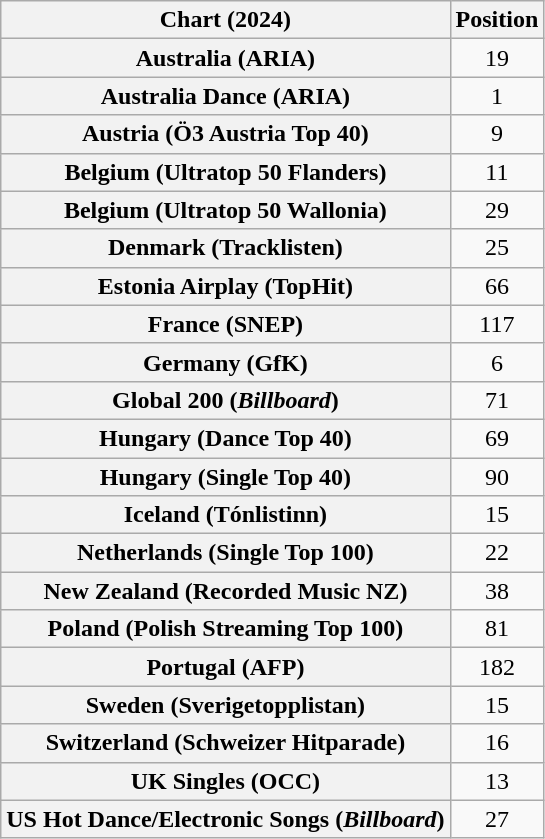<table class="wikitable sortable plainrowheaders" style="text-align:center">
<tr>
<th scope="col">Chart (2024)</th>
<th scope="col">Position</th>
</tr>
<tr>
<th scope="row">Australia (ARIA)</th>
<td>19</td>
</tr>
<tr>
<th scope="row">Australia Dance (ARIA)</th>
<td>1</td>
</tr>
<tr>
<th scope="row">Austria (Ö3 Austria Top 40)</th>
<td>9</td>
</tr>
<tr>
<th scope="row">Belgium (Ultratop 50 Flanders)</th>
<td>11</td>
</tr>
<tr>
<th scope="row">Belgium (Ultratop 50 Wallonia)</th>
<td>29</td>
</tr>
<tr>
<th scope="row">Denmark (Tracklisten)</th>
<td>25</td>
</tr>
<tr>
<th scope="row">Estonia Airplay (TopHit)</th>
<td>66</td>
</tr>
<tr>
<th scope="row">France (SNEP)</th>
<td>117</td>
</tr>
<tr>
<th scope="row">Germany (GfK)</th>
<td>6</td>
</tr>
<tr>
<th scope="row">Global 200 (<em>Billboard</em>)</th>
<td>71</td>
</tr>
<tr>
<th scope="row">Hungary (Dance Top 40)</th>
<td>69</td>
</tr>
<tr>
<th scope="row">Hungary (Single Top 40)</th>
<td>90</td>
</tr>
<tr>
<th scope="row">Iceland (Tónlistinn)</th>
<td>15</td>
</tr>
<tr>
<th scope="row">Netherlands (Single Top 100)</th>
<td>22</td>
</tr>
<tr>
<th scope="row">New Zealand (Recorded Music NZ)</th>
<td>38</td>
</tr>
<tr>
<th scope="row">Poland (Polish Streaming Top 100)</th>
<td>81</td>
</tr>
<tr>
<th scope="row">Portugal (AFP)</th>
<td>182</td>
</tr>
<tr>
<th scope="row">Sweden (Sverigetopplistan)</th>
<td>15</td>
</tr>
<tr>
<th scope="row">Switzerland (Schweizer Hitparade)</th>
<td>16</td>
</tr>
<tr>
<th scope="row">UK Singles (OCC)</th>
<td>13</td>
</tr>
<tr>
<th scope="row">US Hot Dance/Electronic Songs (<em>Billboard</em>)</th>
<td>27</td>
</tr>
</table>
